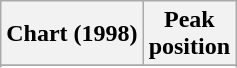<table class="wikitable sortable">
<tr>
<th align="left">Chart (1998)</th>
<th style="text-align:center;">Peak<br>position</th>
</tr>
<tr>
</tr>
<tr>
</tr>
</table>
